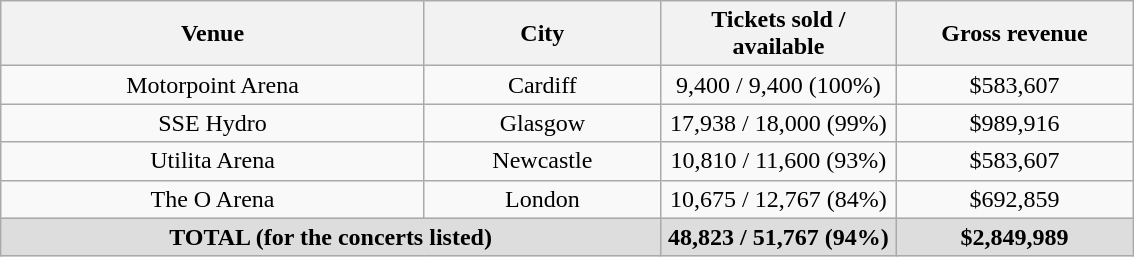<table class="wikitable" style="text-align:center">
<tr>
<th style="width:275px;">Venue</th>
<th style="width:150px;">City</th>
<th style="width:150px;">Tickets sold / available</th>
<th style="width:150px;">Gross revenue</th>
</tr>
<tr>
<td>Motorpoint Arena</td>
<td>Cardiff</td>
<td>9,400 / 9,400 (100%)</td>
<td>$583,607</td>
</tr>
<tr>
<td>SSE Hydro</td>
<td>Glasgow</td>
<td>17,938 / 18,000 (99%)</td>
<td>$989,916</td>
</tr>
<tr>
<td>Utilita Arena</td>
<td>Newcastle</td>
<td>10,810 / 11,600 (93%)</td>
<td>$583,607</td>
</tr>
<tr>
<td>The O Arena</td>
<td>London</td>
<td>10,675 / 12,767 (84%)</td>
<td>$692,859</td>
</tr>
<tr style="background:#ddd;">
<td colspan="2"><strong>TOTAL (for the concerts listed)</strong></td>
<td><strong>48,823 / 51,767 (94%)</strong></td>
<td><strong>$2,849,989</strong></td>
</tr>
</table>
